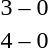<table style="text-align:center">
<tr>
<th width=200></th>
<th width=100></th>
<th width=200></th>
</tr>
<tr>
<td align=right><strong></strong></td>
<td>3 – 0</td>
<td align=left></td>
</tr>
<tr>
<td align=right><strong></strong></td>
<td>4 – 0</td>
<td align=left></td>
</tr>
</table>
